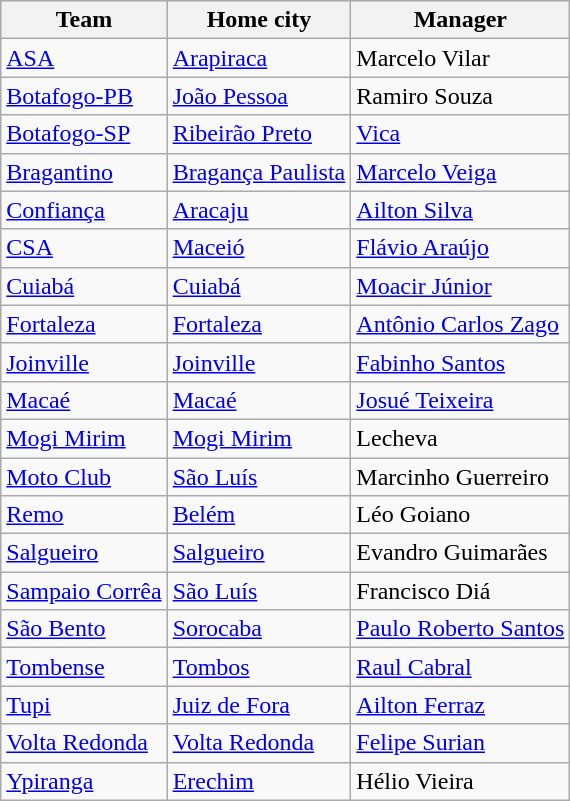<table class="wikitable sortable">
<tr>
<th>Team</th>
<th>Home city</th>
<th>Manager</th>
</tr>
<tr>
<td><a href='#'>ASA</a></td>
<td><a href='#'>Arapiraca</a></td>
<td> Marcelo Vilar</td>
</tr>
<tr>
<td><a href='#'>Botafogo-PB</a></td>
<td><a href='#'>João Pessoa</a></td>
<td> Ramiro Souza</td>
</tr>
<tr>
<td><a href='#'>Botafogo-SP</a></td>
<td><a href='#'>Ribeirão Preto</a></td>
<td> <a href='#'>Vica</a></td>
</tr>
<tr>
<td><a href='#'>Bragantino</a></td>
<td><a href='#'>Bragança Paulista</a></td>
<td> <a href='#'>Marcelo Veiga</a></td>
</tr>
<tr>
<td><a href='#'>Confiança</a></td>
<td><a href='#'>Aracaju</a></td>
<td> <a href='#'>Ailton Silva</a></td>
</tr>
<tr>
<td><a href='#'>CSA</a></td>
<td><a href='#'>Maceió</a></td>
<td> <a href='#'>Flávio Araújo</a></td>
</tr>
<tr>
<td><a href='#'>Cuiabá</a></td>
<td><a href='#'>Cuiabá</a></td>
<td> <a href='#'>Moacir Júnior</a></td>
</tr>
<tr>
<td><a href='#'>Fortaleza</a></td>
<td><a href='#'>Fortaleza</a></td>
<td> <a href='#'>Antônio Carlos Zago</a></td>
</tr>
<tr>
<td><a href='#'>Joinville</a></td>
<td><a href='#'>Joinville</a></td>
<td> <a href='#'>Fabinho Santos</a></td>
</tr>
<tr>
<td><a href='#'>Macaé</a></td>
<td><a href='#'>Macaé</a></td>
<td> <a href='#'>Josué Teixeira</a></td>
</tr>
<tr>
<td><a href='#'>Mogi Mirim</a></td>
<td><a href='#'>Mogi Mirim</a></td>
<td> Lecheva</td>
</tr>
<tr>
<td><a href='#'>Moto Club</a></td>
<td><a href='#'>São Luís</a></td>
<td> Marcinho Guerreiro</td>
</tr>
<tr>
<td><a href='#'>Remo</a></td>
<td><a href='#'>Belém</a></td>
<td> Léo Goiano</td>
</tr>
<tr>
<td><a href='#'>Salgueiro</a></td>
<td><a href='#'>Salgueiro</a></td>
<td> Evandro Guimarães</td>
</tr>
<tr>
<td><a href='#'>Sampaio Corrêa</a></td>
<td><a href='#'>São Luís</a></td>
<td> Francisco Diá</td>
</tr>
<tr>
<td><a href='#'>São Bento</a></td>
<td><a href='#'>Sorocaba</a></td>
<td> <a href='#'>Paulo Roberto Santos</a></td>
</tr>
<tr>
<td><a href='#'>Tombense</a></td>
<td><a href='#'>Tombos</a></td>
<td> <a href='#'>Raul Cabral</a></td>
</tr>
<tr>
<td><a href='#'>Tupi</a></td>
<td><a href='#'>Juiz de Fora</a></td>
<td> <a href='#'>Ailton Ferraz</a></td>
</tr>
<tr>
<td><a href='#'>Volta Redonda</a></td>
<td><a href='#'>Volta Redonda</a></td>
<td> <a href='#'>Felipe Surian</a></td>
</tr>
<tr>
<td><a href='#'>Ypiranga</a></td>
<td><a href='#'>Erechim</a></td>
<td> Hélio Vieira</td>
</tr>
</table>
